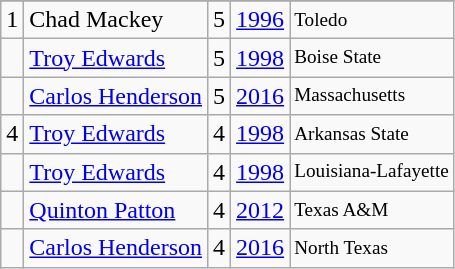<table class="wikitable">
<tr>
</tr>
<tr>
<td>1</td>
<td>Chad Mackey</td>
<td>5</td>
<td><a href='#'>1996</a></td>
<td style="font-size:80%;">Toledo</td>
</tr>
<tr>
<td></td>
<td><a href='#'>Troy Edwards</a></td>
<td>5</td>
<td><a href='#'>1998</a></td>
<td style="font-size:80%;">Boise State</td>
</tr>
<tr>
<td></td>
<td><a href='#'>Carlos Henderson</a></td>
<td>5</td>
<td><a href='#'>2016</a></td>
<td style="font-size:80%;">Massachusetts</td>
</tr>
<tr>
<td>4</td>
<td><a href='#'>Troy Edwards</a></td>
<td>4</td>
<td><a href='#'>1998</a></td>
<td style="font-size:80%;">Arkansas State</td>
</tr>
<tr>
<td></td>
<td><a href='#'>Troy Edwards</a></td>
<td>4</td>
<td><a href='#'>1998</a></td>
<td style="font-size:80%;">Louisiana-Lafayette</td>
</tr>
<tr>
<td></td>
<td><a href='#'>Quinton Patton</a></td>
<td>4</td>
<td><a href='#'>2012</a></td>
<td style="font-size:80%;">Texas A&M</td>
</tr>
<tr>
<td></td>
<td><a href='#'>Carlos Henderson</a></td>
<td>4</td>
<td><a href='#'>2016</a></td>
<td style="font-size:80%;">North Texas</td>
</tr>
</table>
